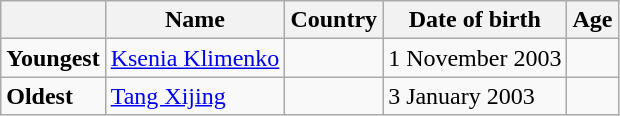<table class="wikitable">
<tr>
<th></th>
<th><strong>Name</strong></th>
<th><strong>Country</strong></th>
<th><strong>Date of birth</strong></th>
<th><strong>Age</strong></th>
</tr>
<tr>
<td><strong>Youngest</strong></td>
<td><a href='#'>Ksenia Klimenko</a></td>
<td></td>
<td>1 November 2003</td>
<td></td>
</tr>
<tr>
<td><strong>Oldest</strong></td>
<td><a href='#'>Tang Xijing</a></td>
<td></td>
<td>3 January 2003</td>
<td></td>
</tr>
</table>
